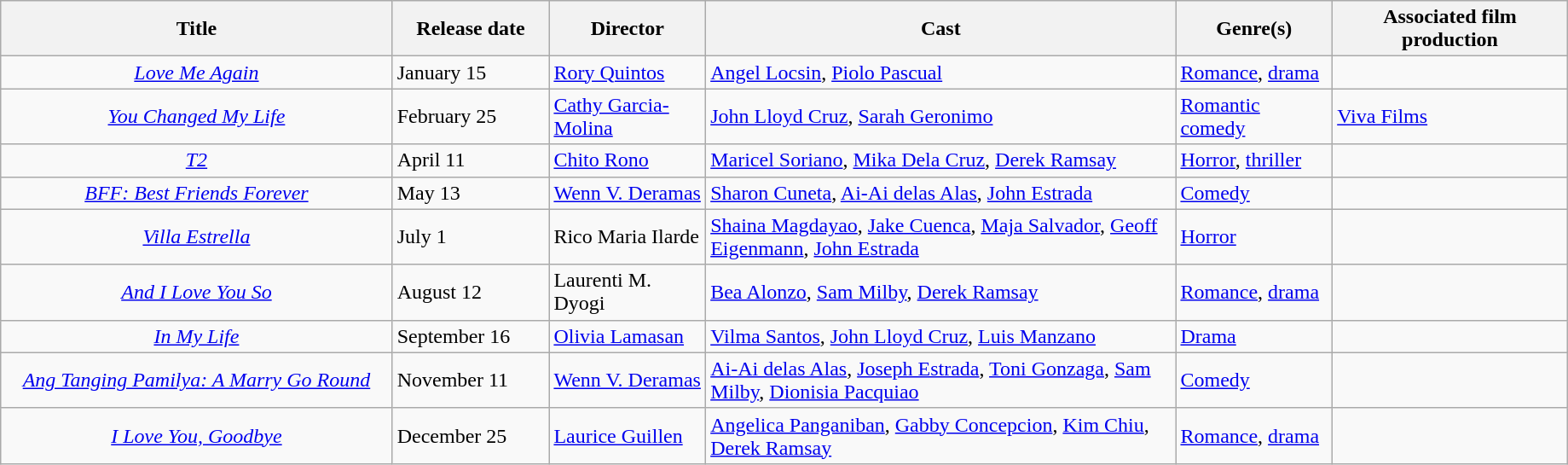<table class="wikitable" style="width:97%">
<tr>
<th style="width:25%;">Title</th>
<th style="width:10%;">Release date</th>
<th style="width:10%;">Director</th>
<th style="width:30%;">Cast</th>
<th style="width:10%;">Genre(s)</th>
<th style="width:15%;">Associated film production</th>
</tr>
<tr>
<td style="text-align:center;"><em><a href='#'>Love Me Again</a></em></td>
<td>January 15</td>
<td><a href='#'>Rory Quintos</a></td>
<td><a href='#'>Angel Locsin</a>, <a href='#'>Piolo Pascual</a></td>
<td><a href='#'>Romance</a>, <a href='#'>drama</a></td>
<td></td>
</tr>
<tr>
<td style="text-align:center;"><em><a href='#'>You Changed My Life</a></em></td>
<td>February 25</td>
<td><a href='#'>Cathy Garcia-Molina</a></td>
<td><a href='#'>John Lloyd Cruz</a>, <a href='#'>Sarah Geronimo</a></td>
<td><a href='#'>Romantic comedy</a></td>
<td><a href='#'>Viva Films</a></td>
</tr>
<tr>
<td style="text-align:center;"><em><a href='#'>T2</a></em></td>
<td>April 11</td>
<td><a href='#'>Chito Rono</a></td>
<td><a href='#'>Maricel Soriano</a>, <a href='#'>Mika Dela Cruz</a>, <a href='#'>Derek Ramsay</a></td>
<td><a href='#'>Horror</a>, <a href='#'>thriller</a></td>
<td></td>
</tr>
<tr>
<td style="text-align:center;"><em><a href='#'>BFF: Best Friends Forever</a></em></td>
<td>May 13</td>
<td><a href='#'>Wenn V. Deramas</a></td>
<td><a href='#'>Sharon Cuneta</a>, <a href='#'>Ai-Ai delas Alas</a>, <a href='#'>John Estrada</a></td>
<td><a href='#'>Comedy</a></td>
<td></td>
</tr>
<tr>
<td style="text-align:center;"><em><a href='#'>Villa Estrella</a></em></td>
<td>July 1</td>
<td>Rico Maria Ilarde</td>
<td><a href='#'>Shaina Magdayao</a>, <a href='#'>Jake Cuenca</a>, <a href='#'>Maja Salvador</a>, <a href='#'>Geoff Eigenmann</a>, <a href='#'>John Estrada</a></td>
<td><a href='#'>Horror</a></td>
<td></td>
</tr>
<tr>
<td style="text-align:center;"><em><a href='#'>And I Love You So</a></em></td>
<td>August 12</td>
<td>Laurenti M. Dyogi</td>
<td><a href='#'>Bea Alonzo</a>, <a href='#'>Sam Milby</a>, <a href='#'>Derek Ramsay</a></td>
<td><a href='#'>Romance</a>, <a href='#'>drama</a></td>
<td></td>
</tr>
<tr>
<td style="text-align:center;"><em><a href='#'>In My Life</a></em></td>
<td>September 16</td>
<td><a href='#'>Olivia Lamasan</a></td>
<td><a href='#'>Vilma Santos</a>, <a href='#'>John Lloyd Cruz</a>, <a href='#'>Luis Manzano</a></td>
<td><a href='#'>Drama</a></td>
<td></td>
</tr>
<tr>
<td style="text-align:center;"><em><a href='#'>Ang Tanging Pamilya: A Marry Go Round</a></em></td>
<td>November 11</td>
<td><a href='#'>Wenn V. Deramas</a></td>
<td><a href='#'>Ai-Ai delas Alas</a>, <a href='#'>Joseph Estrada</a>, <a href='#'>Toni Gonzaga</a>, <a href='#'>Sam Milby</a>, <a href='#'>Dionisia Pacquiao</a></td>
<td><a href='#'>Comedy</a></td>
<td></td>
</tr>
<tr>
<td style="text-align:center;"><em><a href='#'>I Love You, Goodbye</a></em></td>
<td>December 25</td>
<td><a href='#'>Laurice Guillen</a></td>
<td><a href='#'>Angelica Panganiban</a>, <a href='#'>Gabby Concepcion</a>, <a href='#'>Kim Chiu</a>, <a href='#'>Derek Ramsay</a></td>
<td><a href='#'>Romance</a>, <a href='#'>drama</a></td>
<td></td>
</tr>
</table>
